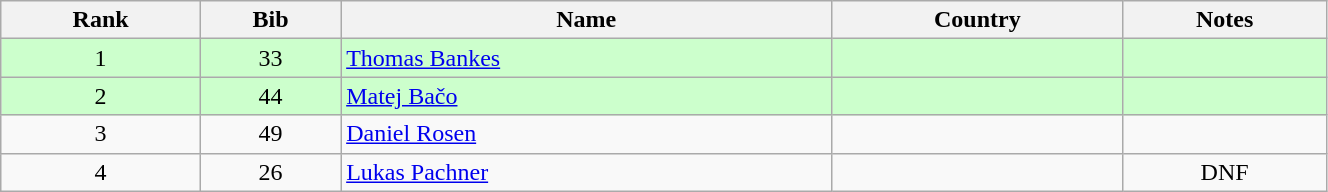<table class="wikitable" style="text-align:center;" width=70%>
<tr>
<th>Rank</th>
<th>Bib</th>
<th>Name</th>
<th>Country</th>
<th>Notes</th>
</tr>
<tr bgcolor=ccffcc>
<td>1</td>
<td>33</td>
<td align=left><a href='#'>Thomas Bankes</a></td>
<td align=left></td>
<td></td>
</tr>
<tr bgcolor=ccffcc>
<td>2</td>
<td>44</td>
<td align=left><a href='#'>Matej Bačo</a></td>
<td align=left></td>
<td></td>
</tr>
<tr>
<td>3</td>
<td>49</td>
<td align=left><a href='#'>Daniel Rosen</a></td>
<td align=left></td>
<td></td>
</tr>
<tr>
<td>4</td>
<td>26</td>
<td align=left><a href='#'>Lukas Pachner</a></td>
<td align=left></td>
<td>DNF</td>
</tr>
</table>
